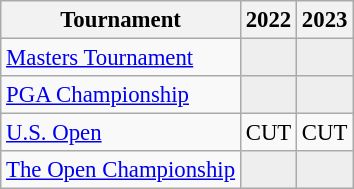<table class="wikitable" style="font-size:95%;text-align:center;">
<tr>
<th>Tournament</th>
<th>2022</th>
<th>2023</th>
</tr>
<tr>
<td align=left><a href='#'>Masters Tournament</a></td>
<td style="background:#eeeeee;"></td>
<td style="background:#eeeeee;"></td>
</tr>
<tr>
<td align=left><a href='#'>PGA Championship</a></td>
<td style="background:#eeeeee;"></td>
<td style="background:#eeeeee;"></td>
</tr>
<tr>
<td align=left><a href='#'>U.S. Open</a></td>
<td>CUT</td>
<td>CUT</td>
</tr>
<tr>
<td align=left><a href='#'>The Open Championship</a></td>
<td style="background:#eeeeee;"></td>
<td style="background:#eeeeee;"></td>
</tr>
</table>
